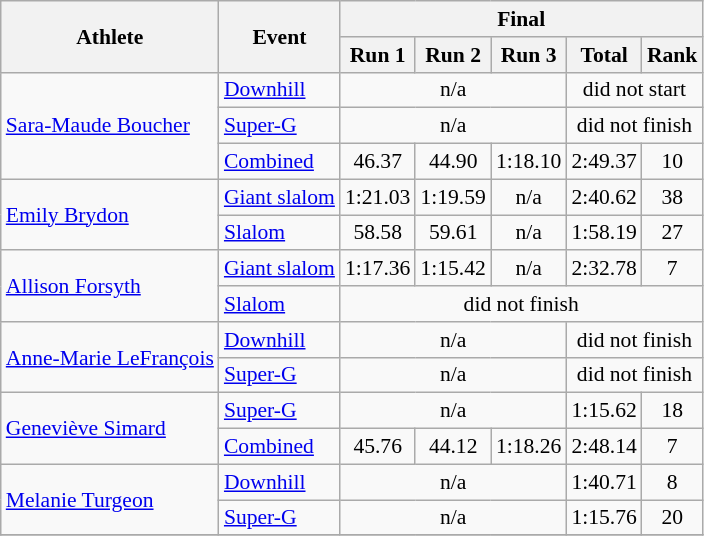<table class="wikitable" style="font-size:90%">
<tr>
<th rowspan="2">Athlete</th>
<th rowspan="2">Event</th>
<th colspan="5">Final</th>
</tr>
<tr>
<th>Run 1</th>
<th>Run 2</th>
<th>Run 3</th>
<th>Total</th>
<th>Rank</th>
</tr>
<tr>
<td rowspan=3><a href='#'>Sara-Maude Boucher</a></td>
<td><a href='#'>Downhill</a></td>
<td colspan=3 align="center">n/a</td>
<td colspan=2 align="center">did not start</td>
</tr>
<tr>
<td><a href='#'>Super-G</a></td>
<td colspan=3 align="center">n/a</td>
<td colspan=2 align="center">did not finish</td>
</tr>
<tr>
<td><a href='#'>Combined</a></td>
<td align="center">46.37</td>
<td align="center">44.90</td>
<td align="center">1:18.10</td>
<td align="center">2:49.37</td>
<td align="center">10</td>
</tr>
<tr>
<td rowspan=2><a href='#'>Emily Brydon</a></td>
<td><a href='#'>Giant slalom</a></td>
<td align="center">1:21.03</td>
<td align="center">1:19.59</td>
<td align="center">n/a</td>
<td align="center">2:40.62</td>
<td align="center">38</td>
</tr>
<tr>
<td><a href='#'>Slalom</a></td>
<td align="center">58.58</td>
<td align="center">59.61</td>
<td align="center">n/a</td>
<td align="center">1:58.19</td>
<td align="center">27</td>
</tr>
<tr>
<td rowspan=2><a href='#'>Allison Forsyth</a></td>
<td><a href='#'>Giant slalom</a></td>
<td align="center">1:17.36</td>
<td align="center">1:15.42</td>
<td align="center">n/a</td>
<td align="center">2:32.78</td>
<td align="center">7</td>
</tr>
<tr>
<td><a href='#'>Slalom</a></td>
<td colspan=5 align="center">did not finish</td>
</tr>
<tr>
<td rowspan=2><a href='#'>Anne-Marie LeFrançois</a></td>
<td><a href='#'>Downhill</a></td>
<td colspan=3 align="center">n/a</td>
<td colspan=2 align="center">did not finish</td>
</tr>
<tr>
<td><a href='#'>Super-G</a></td>
<td colspan=3 align="center">n/a</td>
<td colspan=2 align="center">did not finish</td>
</tr>
<tr>
<td rowspan=2><a href='#'>Geneviève Simard</a></td>
<td><a href='#'>Super-G</a></td>
<td colspan=3 align="center">n/a</td>
<td align="center">1:15.62</td>
<td align="center">18</td>
</tr>
<tr>
<td><a href='#'>Combined</a></td>
<td align="center">45.76</td>
<td align="center">44.12</td>
<td align="center">1:18.26</td>
<td align="center">2:48.14</td>
<td align="center">7</td>
</tr>
<tr>
<td rowspan=2><a href='#'>Melanie Turgeon</a></td>
<td><a href='#'>Downhill</a></td>
<td colspan=3 align="center">n/a</td>
<td align="center">1:40.71</td>
<td align="center">8</td>
</tr>
<tr>
<td><a href='#'>Super-G</a></td>
<td colspan=3 align="center">n/a</td>
<td align="center">1:15.76</td>
<td align="center">20</td>
</tr>
<tr>
</tr>
</table>
